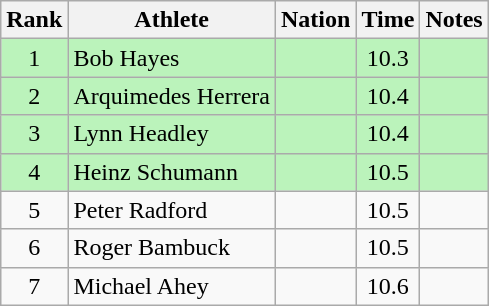<table class="wikitable sortable" style="text-align:center">
<tr>
<th>Rank</th>
<th>Athlete</th>
<th>Nation</th>
<th>Time</th>
<th>Notes</th>
</tr>
<tr bgcolor=bbf3bb>
<td>1</td>
<td align=left>Bob Hayes</td>
<td align=left></td>
<td>10.3</td>
<td></td>
</tr>
<tr bgcolor=bbf3bb>
<td>2</td>
<td align=left>Arquimedes Herrera</td>
<td align=left></td>
<td>10.4</td>
<td></td>
</tr>
<tr bgcolor=bbf3bb>
<td>3</td>
<td align=left>Lynn Headley</td>
<td align=left></td>
<td>10.4</td>
<td></td>
</tr>
<tr bgcolor=bbf3bb>
<td>4</td>
<td align=left>Heinz Schumann</td>
<td align=left></td>
<td>10.5</td>
<td></td>
</tr>
<tr>
<td>5</td>
<td align=left>Peter Radford</td>
<td align=left></td>
<td>10.5</td>
<td></td>
</tr>
<tr>
<td>6</td>
<td align=left>Roger Bambuck</td>
<td align=left></td>
<td>10.5</td>
<td></td>
</tr>
<tr>
<td>7</td>
<td align=left>Michael Ahey</td>
<td align=left></td>
<td>10.6</td>
<td></td>
</tr>
</table>
